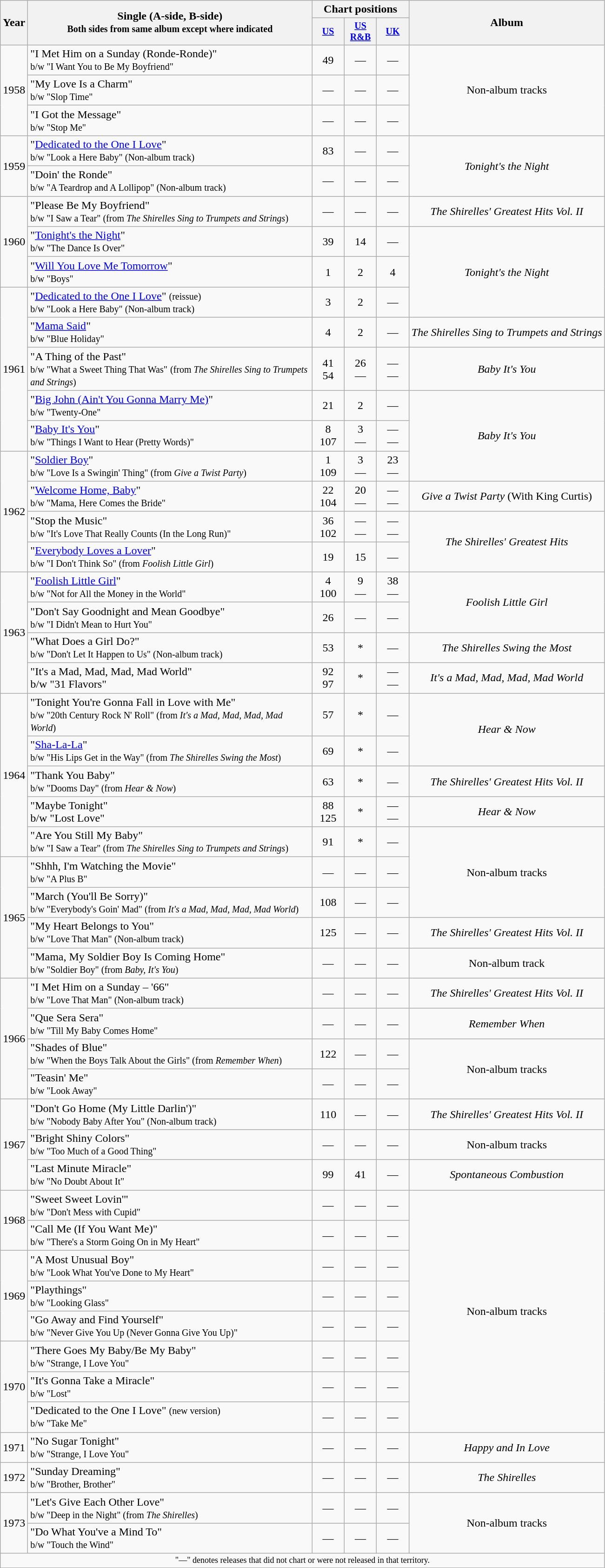<table class="wikitable" style="text-align:center;">
<tr>
<th rowspan="2">Year</th>
<th rowspan="2" style="width:400px;">Single (A-side, B-side)<br><small>Both sides from same album except where indicated</small></th>
<th colspan="3">Chart positions</th>
<th rowspan="2">Album</th>
</tr>
<tr style="font-size:smaller;">
<th style="width:40px;"><a href='#'>US</a></th>
<th style="width:40px;"><a href='#'>US R&B</a></th>
<th style="width:40px;"><a href='#'>UK</a></th>
</tr>
<tr>
<td rowspan="3">1958</td>
<td style="text-align:left;">"I Met Him on a Sunday (Ronde-Ronde)"<br><small>b/w "I Want You to Be My Boyfriend"</small></td>
<td>49</td>
<td>—</td>
<td>—</td>
<td rowspan="3">Non-album tracks</td>
</tr>
<tr>
<td style="text-align:left;">"My Love Is a Charm"<br><small>b/w "Slop Time"</small></td>
<td>—</td>
<td>—</td>
<td>—</td>
</tr>
<tr>
<td style="text-align:left;">"I Got the Message"<br><small>b/w "Stop Me"</small></td>
<td>—</td>
<td>—</td>
<td>—</td>
</tr>
<tr>
<td rowspan="2">1959</td>
<td style="text-align:left;">"<a href='#'>Dedicated to the One I Love</a>"<br><small>b/w "Look a Here Baby" (Non-album track)</small></td>
<td>83</td>
<td>—</td>
<td>—</td>
<td rowspan="2"><em>Tonight's the Night</em></td>
</tr>
<tr>
<td style="text-align:left;">"Doin' the Ronde"<br><small>b/w "A Teardrop and A Lollipop" (Non-album track)</small></td>
<td>—</td>
<td>—</td>
<td>—</td>
</tr>
<tr>
<td rowspan="3">1960</td>
<td style="text-align:left;">"Please Be My Boyfriend"<br><small>b/w "I Saw a Tear" (from <em>The Shirelles Sing to Trumpets and Strings</em>)</small></td>
<td>—</td>
<td>—</td>
<td>—</td>
<td><em>The Shirelles' Greatest Hits Vol. II</em></td>
</tr>
<tr>
<td style="text-align:left;">"<a href='#'>Tonight's the Night</a>"<br><small>b/w "The Dance Is Over"</small></td>
<td>39</td>
<td>14</td>
<td>—</td>
<td rowspan="3"><em>Tonight's the Night</em></td>
</tr>
<tr>
<td style="text-align:left;">"<a href='#'>Will You Love Me Tomorrow</a>"<br><small>b/w "Boys"</small></td>
<td>1</td>
<td>2</td>
<td>4</td>
</tr>
<tr>
<td rowspan="5">1961</td>
<td style="text-align:left;">"<a href='#'>Dedicated to the One I Love</a>" <small>(reissue)</small><br><small>b/w "Look a Here Baby" (Non-album track)</small></td>
<td>3</td>
<td>2</td>
<td>—</td>
</tr>
<tr>
<td style="text-align:left;">"<a href='#'>Mama Said</a>"<br><small>b/w "Blue Holiday"</small></td>
<td>4</td>
<td>2</td>
<td>—</td>
<td><em>The Shirelles Sing to Trumpets and Strings</em></td>
</tr>
<tr>
<td style="text-align:left;">"A Thing of the Past"<br><small>b/w "What a Sweet Thing That Was"</small> <small>(from <em>The Shirelles Sing to Trumpets and Strings</em>)</small></td>
<td>41<br>54</td>
<td>26<br>—</td>
<td>—<br>—</td>
<td><em>Baby It's You</em></td>
</tr>
<tr>
<td style="text-align:left;">"<a href='#'>Big John (Ain't You Gonna Marry Me)</a>"<br><small>b/w "Twenty-One"</small></td>
<td>21</td>
<td>2</td>
<td>—</td>
<td rowspan="3"><em>Baby It's You</em></td>
</tr>
<tr>
<td style="text-align:left;">"<a href='#'>Baby It's You</a>"<br><small>b/w "Things I Want to Hear (Pretty Words)"</small></td>
<td>8<br>107</td>
<td>3<br>—</td>
<td>—<br>—</td>
</tr>
<tr>
<td rowspan="4">1962</td>
<td style="text-align:left;">"<a href='#'>Soldier Boy</a>"<br><small>b/w "Love Is a Swingin' Thing" (from <em>Give a Twist Party</em>)</small></td>
<td>1<br>109</td>
<td>3<br>—</td>
<td>23<br>—</td>
</tr>
<tr>
<td style="text-align:left;">"<a href='#'>Welcome Home, Baby</a>"<br><small>b/w "Mama, Here Comes the Bride"</small></td>
<td>22<br>104</td>
<td>20<br>—</td>
<td>—<br>—</td>
<td><em>Give a Twist Party</em> (With King Curtis)</td>
</tr>
<tr>
<td style="text-align:left;">"Stop the Music"<br><small>b/w "It's Love That Really Counts (In the Long Run)"</small></td>
<td>36<br>102</td>
<td>—<br>—</td>
<td>—<br>—</td>
<td rowspan="2"><em>The Shirelles' Greatest Hits</em></td>
</tr>
<tr>
<td style="text-align:left;">"<a href='#'>Everybody Loves a Lover</a>"<br><small>b/w "I Don't Think So" (from <em>Foolish Little Girl</em>)</small></td>
<td>19</td>
<td>15</td>
<td>—</td>
</tr>
<tr>
<td rowspan="4">1963</td>
<td style="text-align:left;">"<a href='#'>Foolish Little Girl</a>"<br><small>b/w "Not for All the Money in the World"</small></td>
<td>4<br>100</td>
<td>9<br>—</td>
<td>38<br>—</td>
<td rowspan="2"><em>Foolish Little Girl</em></td>
</tr>
<tr>
<td style="text-align:left;">"Don't Say Goodnight and Mean Goodbye"<br><small>b/w "I Didn't Mean to Hurt You"</small></td>
<td>26</td>
<td>—</td>
<td>—</td>
</tr>
<tr>
<td style="text-align:left;">"What Does a Girl Do?"<br><small>b/w "Don't Let It Happen to Us" (Non-album track)</small></td>
<td>53</td>
<td>*</td>
<td>—</td>
<td><em>The Shirelles Swing the Most</em></td>
</tr>
<tr>
<td style="text-align:left;">"It's a Mad, Mad, Mad, Mad World"<br>b/w "31 Flavors"</td>
<td>92<br>97</td>
<td>*</td>
<td>—<br>—</td>
<td><em>It's a Mad, Mad, Mad, Mad World</em></td>
</tr>
<tr>
<td rowspan="5">1964</td>
<td style="text-align:left;">"Tonight You're Gonna Fall in Love with Me"<br><small>b/w "20th Century Rock N' Roll" (from <em>It's a Mad, Mad, Mad, Mad World</em>)</small></td>
<td>57</td>
<td>*</td>
<td>—</td>
<td rowspan="2"><em>Hear & Now</em></td>
</tr>
<tr>
<td style="text-align:left;">"<a href='#'>Sha-La-La</a>"<br><small>b/w "His Lips Get in the Way" (from <em>The Shirelles Swing the Most</em>)</small></td>
<td>69</td>
<td>*</td>
<td>—</td>
</tr>
<tr>
<td style="text-align:left;">"Thank You Baby"<br><small>b/w "Dooms Day" (from <em>Hear & Now</em>)</small></td>
<td>63</td>
<td>*</td>
<td>—</td>
<td><em>The Shirelles' Greatest Hits Vol. II</em></td>
</tr>
<tr>
<td style="text-align:left;">"Maybe Tonight"<br>b/w "Lost Love"</td>
<td>88<br>125</td>
<td>*</td>
<td>—<br>—</td>
<td><em>Hear & Now</em></td>
</tr>
<tr>
<td style="text-align:left;">"Are You Still My Baby"<br><small>b/w "I Saw a Tear" (from <em>The Shirelles Sing to Trumpets and Strings</em>)</small></td>
<td>91</td>
<td>*</td>
<td>—</td>
<td rowspan="3">Non-album tracks</td>
</tr>
<tr>
<td rowspan="4">1965</td>
<td style="text-align:left;">"Shhh, I'm Watching the Movie"<br><small>b/w "A Plus B"</small></td>
<td>—</td>
<td>—</td>
<td>—</td>
</tr>
<tr>
<td style="text-align:left;">"March (You'll Be Sorry)"<br><small>b/w "Everybody's Goin' Mad" (from <em>It's a Mad, Mad, Mad, Mad World</em>)</small></td>
<td>108</td>
<td>—</td>
<td>—</td>
</tr>
<tr>
<td style="text-align:left;">"My Heart Belongs to You"<br><small>b/w "Love That Man" (Non-album track)</small></td>
<td>125</td>
<td>—</td>
<td>—</td>
<td><em>The Shirelles' Greatest Hits Vol. II</em></td>
</tr>
<tr>
<td style="text-align:left;">"Mama, My Soldier Boy Is Coming Home"<br><small>b/w "Soldier Boy" (from <em>Baby, It's You</em>)</small></td>
<td>—</td>
<td>—</td>
<td>—</td>
<td>Non-album track</td>
</tr>
<tr>
<td rowspan="4">1966</td>
<td style="text-align:left;">"I Met Him on a Sunday – '66"<br><small>b/w "Love That Man" (Non-album track)</small></td>
<td>—</td>
<td>—</td>
<td>—</td>
<td><em>The Shirelles' Greatest Hits Vol. II</em></td>
</tr>
<tr>
<td style="text-align:left;">"Que Sera Sera"<br><small>b/w "Till My Baby Comes Home"</small></td>
<td>—</td>
<td>—</td>
<td>—</td>
<td><em>Remember When</em></td>
</tr>
<tr>
<td style="text-align:left;">"Shades of Blue"<br><small>b/w "When the Boys Talk About the Girls" (from <em>Remember When</em>)</small></td>
<td>122</td>
<td>—</td>
<td>—</td>
<td rowspan="2">Non-album tracks</td>
</tr>
<tr>
<td style="text-align:left;">"Teasin' Me"<br><small>b/w "Look Away"</small></td>
<td>—</td>
<td>—</td>
<td>—</td>
</tr>
<tr>
<td rowspan="3">1967</td>
<td style="text-align:left;">"Don't Go Home (My Little Darlin')"<br><small>b/w "Nobody Baby After You" (Non-album track)</small></td>
<td>110</td>
<td>—</td>
<td>—</td>
<td><em>The Shirelles' Greatest Hits Vol. II</em></td>
</tr>
<tr>
<td style="text-align:left;">"Bright Shiny Colors"<br><small>b/w "Too Much of a Good Thing"</small></td>
<td>—</td>
<td>—</td>
<td>—</td>
<td>Non-album tracks</td>
</tr>
<tr>
<td style="text-align:left;">"Last Minute Miracle"<br><small>b/w "No Doubt About It"</small></td>
<td>99</td>
<td>41</td>
<td>—</td>
<td><em>Spontaneous Combustion</em></td>
</tr>
<tr>
<td rowspan="2">1968</td>
<td style="text-align:left;">"Sweet Sweet Lovin'"<br><small>b/w "Don't Mess with Cupid"</small></td>
<td>—</td>
<td>—</td>
<td>—</td>
<td rowspan="8">Non-album tracks</td>
</tr>
<tr>
<td style="text-align:left;">"Call Me (If You Want Me)"<br><small>b/w "There's a Storm Going On in My Heart"</small></td>
<td>—</td>
<td>—</td>
<td>—</td>
</tr>
<tr>
<td rowspan="3">1969</td>
<td style="text-align:left;">"A Most Unusual Boy"<br><small>b/w "Look What You've Done to My Heart"</small></td>
<td>—</td>
<td>—</td>
<td>—</td>
</tr>
<tr>
<td style="text-align:left;">"Playthings"<br><small>b/w "Looking Glass"</small></td>
<td>—</td>
<td>—</td>
<td>—</td>
</tr>
<tr>
<td style="text-align:left;">"Go Away and Find Yourself"<br><small>b/w "Never Give You Up (Never Gonna Give You Up)"</small></td>
<td>—</td>
<td>—</td>
<td>—</td>
</tr>
<tr>
<td rowspan="3">1970</td>
<td style="text-align:left;">"There Goes My Baby/Be My Baby"<br><small>b/w "Strange, I Love You"</small></td>
<td>—</td>
<td>—</td>
<td>—</td>
</tr>
<tr>
<td style="text-align:left;">"It's Gonna Take a Miracle"<br><small>b/w "Lost"</small></td>
<td>—</td>
<td>—</td>
<td>—</td>
</tr>
<tr>
<td style="text-align:left;">"Dedicated to the One I Love" <small>(new version)</small><br><small>b/w "Take Me"</small></td>
<td>—</td>
<td>—</td>
<td>—</td>
</tr>
<tr>
<td>1971</td>
<td style="text-align:left;">"No Sugar Tonight"<br><small>b/w "Strange, I Love You"</small></td>
<td>—</td>
<td>—</td>
<td>—</td>
<td><em>Happy and In Love</em></td>
</tr>
<tr>
<td>1972</td>
<td style="text-align:left;">"Sunday Dreaming"<br><small>b/w "Brother, Brother"</small></td>
<td>—</td>
<td>—</td>
<td>—</td>
<td><em>The Shirelles</em></td>
</tr>
<tr>
<td rowspan="2">1973</td>
<td style="text-align:left;">"Let's Give Each Other Love"<br><small>b/w "Deep in the Night" (from <em>The Shirelles</em>)</small></td>
<td>—</td>
<td>—</td>
<td>—</td>
<td rowspan="2">Non-album tracks</td>
</tr>
<tr>
<td style="text-align:left;">"Do What You've a Mind To"<br><small>b/w "Touch the Wind"</small></td>
<td>—</td>
<td>—</td>
<td>—</td>
</tr>
<tr>
<td colspan="6" style="text-align:center; font-size:9pt;">"—" denotes releases that did not chart or were not released in that territory.</td>
</tr>
</table>
